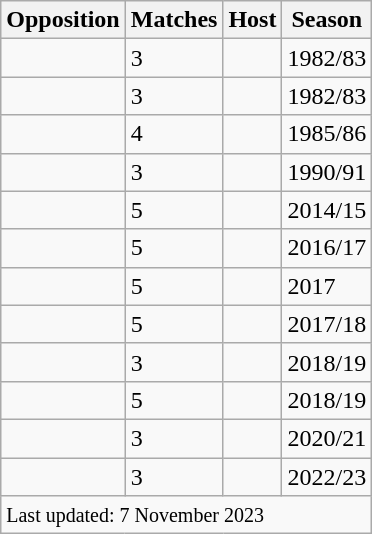<table class="wikitable plainrowheaders sortable">
<tr>
<th scope=col>Opposition</th>
<th scope=col style="text-align:center">Matches</th>
<th scope=col>Host</th>
<th scope=col style="text-align:center">Season</th>
</tr>
<tr>
<td></td>
<td>3</td>
<td></td>
<td>1982/83</td>
</tr>
<tr>
<td></td>
<td>3</td>
<td></td>
<td>1982/83</td>
</tr>
<tr>
<td></td>
<td>4</td>
<td></td>
<td>1985/86</td>
</tr>
<tr>
<td></td>
<td>3</td>
<td></td>
<td>1990/91</td>
</tr>
<tr>
<td></td>
<td>5</td>
<td></td>
<td>2014/15</td>
</tr>
<tr>
<td></td>
<td>5</td>
<td></td>
<td>2016/17</td>
</tr>
<tr>
<td></td>
<td>5</td>
<td></td>
<td>2017</td>
</tr>
<tr>
<td></td>
<td>5</td>
<td></td>
<td>2017/18</td>
</tr>
<tr>
<td></td>
<td>3</td>
<td></td>
<td>2018/19</td>
</tr>
<tr>
<td></td>
<td>5</td>
<td></td>
<td>2018/19</td>
</tr>
<tr>
<td></td>
<td>3</td>
<td></td>
<td>2020/21</td>
</tr>
<tr>
<td></td>
<td>3</td>
<td></td>
<td>2022/23</td>
</tr>
<tr class=sortbottom>
<td colspan=5><small>Last updated: 7 November 2023</small></td>
</tr>
</table>
